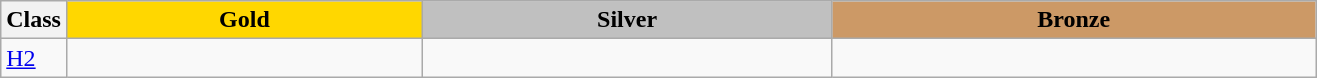<table class=wikitable style="font-size:100%">
<tr>
<th rowspan="1" width="5%">Class</th>
<th rowspan="1" style="background:gold;">Gold</th>
<th colspan="1" style="background:silver;">Silver</th>
<th colspan="1" style="background:#CC9966;">Bronze</th>
</tr>
<tr>
<td><a href='#'>H2</a></td>
<td></td>
<td></td>
<td></td>
</tr>
</table>
